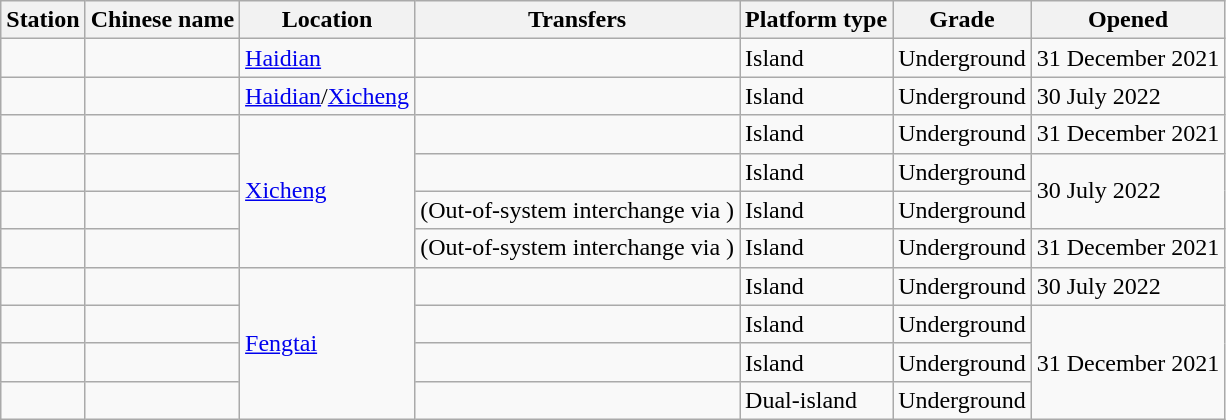<table class=wikitable>
<tr>
<th>Station</th>
<th>Chinese name</th>
<th>Location</th>
<th>Transfers</th>
<th>Platform type</th>
<th>Grade</th>
<th>Opened</th>
</tr>
<tr>
<td></td>
<td></td>
<td><a href='#'>Haidian</a></td>
<td></td>
<td>Island</td>
<td>Underground</td>
<td>31 December 2021</td>
</tr>
<tr>
<td></td>
<td></td>
<td><a href='#'>Haidian</a>/<a href='#'>Xicheng</a></td>
<td></td>
<td>Island</td>
<td>Underground</td>
<td>30 July 2022</td>
</tr>
<tr>
<td></td>
<td></td>
<td rowspan=4><a href='#'>Xicheng</a></td>
<td></td>
<td>Island</td>
<td>Underground</td>
<td>31 December 2021</td>
</tr>
<tr>
<td></td>
<td></td>
<td> </td>
<td>Island</td>
<td>Underground</td>
<td rowspan=2>30 July 2022</td>
</tr>
<tr>
<td></td>
<td></td>
<td>  (Out-of-system interchange via )</td>
<td>Island</td>
<td>Underground</td>
</tr>
<tr>
<td></td>
<td></td>
<td> (Out-of-system interchange via )</td>
<td>Island</td>
<td>Underground</td>
<td>31 December 2021</td>
</tr>
<tr>
<td></td>
<td></td>
<td rowspan=4><a href='#'>Fengtai</a></td>
<td></td>
<td>Island</td>
<td>Underground</td>
<td>30 July 2022</td>
</tr>
<tr>
<td></td>
<td></td>
<td> </td>
<td>Island</td>
<td>Underground</td>
<td rowspan=3>31 December 2021</td>
</tr>
<tr>
<td></td>
<td></td>
<td></td>
<td>Island</td>
<td>Underground</td>
</tr>
<tr>
<td></td>
<td></td>
<td></td>
<td>Dual-island</td>
<td>Underground</td>
</tr>
</table>
